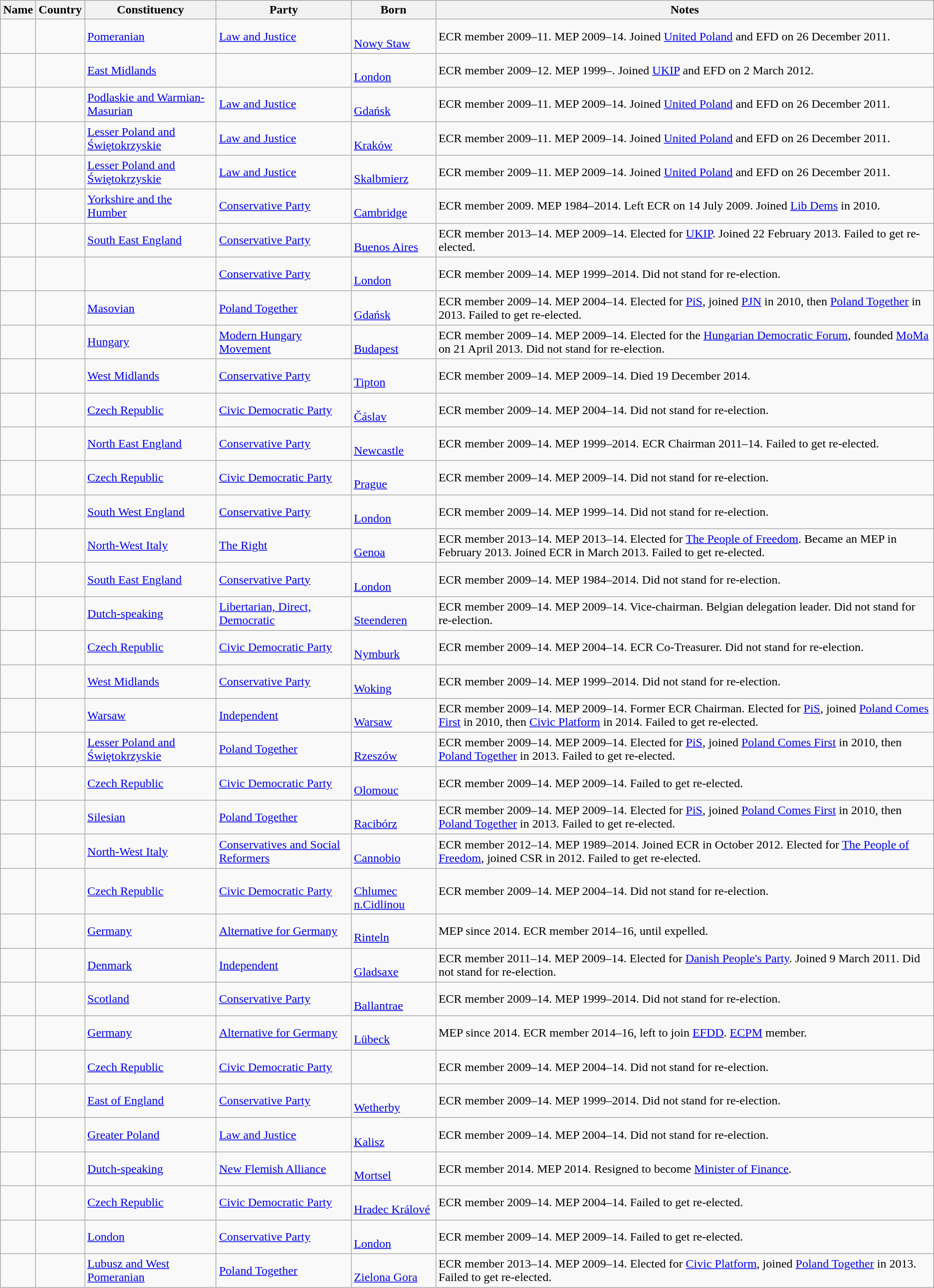<table class="wikitable sortable">
<tr>
<th>Name</th>
<th>Country</th>
<th>Constituency</th>
<th>Party</th>
<th>Born</th>
<th>Notes</th>
</tr>
<tr>
<td height=38px></td>
<td></td>
<td><a href='#'>Pomeranian</a></td>
<td><a href='#'>Law and Justice</a></td>
<td> <br> <a href='#'>Nowy Staw</a></td>
<td>ECR member 2009–11.  MEP 2009–14.  Joined <a href='#'>United Poland</a> and EFD on 26 December 2011.</td>
</tr>
<tr>
<td height=38px></td>
<td></td>
<td><a href='#'>East Midlands</a></td>
<td></td>
<td> <br> <a href='#'>London</a></td>
<td>ECR member 2009–12.  MEP 1999–.  Joined <a href='#'>UKIP</a> and EFD on 2 March 2012.</td>
</tr>
<tr>
<td height=38px></td>
<td></td>
<td><a href='#'>Podlaskie and Warmian-Masurian</a></td>
<td><a href='#'>Law and Justice</a></td>
<td> <br> <a href='#'>Gdańsk</a></td>
<td>ECR member 2009–11.  MEP 2009–14.  Joined <a href='#'>United Poland</a> and EFD on 26 December 2011.</td>
</tr>
<tr>
<td height=38px></td>
<td></td>
<td><a href='#'>Lesser Poland and Świętokrzyskie</a></td>
<td><a href='#'>Law and Justice</a></td>
<td> <br> <a href='#'>Kraków</a></td>
<td>ECR member 2009–11.  MEP 2009–14.  Joined <a href='#'>United Poland</a> and EFD on 26 December 2011.</td>
</tr>
<tr>
<td height=38px></td>
<td></td>
<td><a href='#'>Lesser Poland and Świętokrzyskie</a></td>
<td><a href='#'>Law and Justice</a></td>
<td> <br> <a href='#'>Skalbmierz</a></td>
<td>ECR member 2009–11.  MEP 2009–14.  Joined <a href='#'>United Poland</a> and EFD on 26 December 2011.</td>
</tr>
<tr>
<td height=38px></td>
<td></td>
<td><a href='#'>Yorkshire and the Humber</a></td>
<td><a href='#'>Conservative Party</a></td>
<td> <br> <a href='#'>Cambridge</a></td>
<td>ECR member 2009.  MEP 1984–2014.  Left ECR on 14 July 2009.  Joined <a href='#'>Lib Dems</a> in 2010.</td>
</tr>
<tr>
<td height=38px></td>
<td></td>
<td><a href='#'>South East England</a></td>
<td><a href='#'>Conservative Party</a></td>
<td> <br>  <a href='#'>Buenos Aires</a></td>
<td>ECR member 2013–14.  MEP 2009–14.  Elected for <a href='#'>UKIP</a>.  Joined 22 February 2013.  Failed to get re-elected.</td>
</tr>
<tr>
<td height=38px></td>
<td></td>
<td></td>
<td><a href='#'>Conservative Party</a></td>
<td> <br> <a href='#'>London</a></td>
<td>ECR member 2009–14.  MEP 1999–2014.  Did not stand for re-election.</td>
</tr>
<tr>
<td height=38px></td>
<td></td>
<td><a href='#'>Masovian</a></td>
<td><a href='#'>Poland Together</a></td>
<td> <br> <a href='#'>Gdańsk</a></td>
<td>ECR member 2009–14.  MEP 2004–14.  Elected for <a href='#'>PiS</a>, joined <a href='#'>PJN</a> in 2010, then <a href='#'>Poland Together</a> in 2013.  Failed to get re-elected.</td>
</tr>
<tr>
<td height=38px></td>
<td></td>
<td><a href='#'>Hungary</a></td>
<td><a href='#'>Modern Hungary Movement</a></td>
<td> <br> <a href='#'>Budapest</a></td>
<td>ECR member 2009–14.  MEP 2009–14.  Elected for the <a href='#'>Hungarian Democratic Forum</a>, founded <a href='#'>MoMa</a> on 21 April 2013.  Did not stand for re-election.</td>
</tr>
<tr>
<td height=38px></td>
<td></td>
<td><a href='#'>West Midlands</a></td>
<td><a href='#'>Conservative Party</a></td>
<td> <br> <a href='#'>Tipton</a></td>
<td>ECR member 2009–14.  MEP 2009–14.  Died 19 December 2014.</td>
</tr>
<tr>
<td height=38px></td>
<td></td>
<td><a href='#'>Czech Republic</a></td>
<td><a href='#'>Civic Democratic Party</a></td>
<td> <br> <a href='#'>Čáslav</a></td>
<td>ECR member 2009–14.  MEP 2004–14.  Did not stand for re-election.</td>
</tr>
<tr>
<td height=38px></td>
<td></td>
<td><a href='#'>North East England</a></td>
<td><a href='#'>Conservative Party</a></td>
<td> <br> <a href='#'>Newcastle</a></td>
<td>ECR member 2009–14.  MEP 1999–2014.  ECR Chairman 2011–14.  Failed to get re-elected.</td>
</tr>
<tr>
<td height=38px></td>
<td></td>
<td><a href='#'>Czech Republic</a></td>
<td><a href='#'>Civic Democratic Party</a></td>
<td> <br> <a href='#'>Prague</a></td>
<td>ECR member 2009–14.  MEP 2009–14.  Did not stand for re-election.</td>
</tr>
<tr>
<td height=38px></td>
<td></td>
<td><a href='#'>South West England</a></td>
<td><a href='#'>Conservative Party</a></td>
<td> <br> <a href='#'>London</a></td>
<td>ECR member 2009–14.  MEP 1999–14. Did not stand for re-election.</td>
</tr>
<tr>
<td height=38px></td>
<td></td>
<td><a href='#'>North-West Italy</a></td>
<td><a href='#'>The Right</a></td>
<td> <br> <a href='#'>Genoa</a></td>
<td>ECR member 2013–14.  MEP 2013–14.  Elected for <a href='#'>The People of Freedom</a>.  Became an MEP in February 2013.  Joined ECR in March 2013.  Failed to get re-elected.</td>
</tr>
<tr>
<td height=38px></td>
<td></td>
<td><a href='#'>South East England</a></td>
<td><a href='#'>Conservative Party</a></td>
<td> <br> <a href='#'>London</a></td>
<td>ECR member 2009–14.  MEP 1984–2014.  Did not stand for re-election.</td>
</tr>
<tr>
<td height=38px></td>
<td></td>
<td><a href='#'>Dutch-speaking</a></td>
<td><a href='#'>Libertarian, Direct, Democratic</a></td>
<td> <br>  <a href='#'>Steenderen</a></td>
<td>ECR member 2009–14.  MEP 2009–14.  Vice-chairman.  Belgian delegation leader.  Did not stand for re-election.</td>
</tr>
<tr>
<td height=38px></td>
<td></td>
<td><a href='#'>Czech Republic</a></td>
<td><a href='#'>Civic Democratic Party</a></td>
<td> <br> <a href='#'>Nymburk</a></td>
<td>ECR member 2009–14.  MEP 2004–14.  ECR Co-Treasurer.  Did not stand for re-election.</td>
</tr>
<tr>
<td height=38px></td>
<td></td>
<td><a href='#'>West Midlands</a></td>
<td><a href='#'>Conservative Party</a></td>
<td> <br> <a href='#'>Woking</a></td>
<td>ECR member 2009–14.  MEP 1999–2014.  Did not stand for re-election.</td>
</tr>
<tr>
<td height=38px></td>
<td></td>
<td><a href='#'>Warsaw</a></td>
<td><a href='#'>Independent</a></td>
<td> <br> <a href='#'>Warsaw</a></td>
<td>ECR member 2009–14.  MEP 2009–14.  Former ECR Chairman.  Elected for <a href='#'>PiS</a>, joined <a href='#'>Poland Comes First</a> in 2010, then <a href='#'>Civic Platform</a> in 2014.  Failed to get re-elected.</td>
</tr>
<tr>
<td height=38px></td>
<td></td>
<td><a href='#'>Lesser Poland and Świętokrzyskie</a></td>
<td><a href='#'>Poland Together</a></td>
<td> <br> <a href='#'>Rzeszów</a></td>
<td>ECR member 2009–14.  MEP 2009–14.  Elected for <a href='#'>PiS</a>, joined <a href='#'>Poland Comes First</a> in 2010, then <a href='#'>Poland Together</a> in 2013.  Failed to get re-elected.</td>
</tr>
<tr>
<td height=38px></td>
<td></td>
<td><a href='#'>Czech Republic</a></td>
<td><a href='#'>Civic Democratic Party</a></td>
<td> <br> <a href='#'>Olomouc</a></td>
<td>ECR member 2009–14.  MEP 2009–14.  Failed to get re-elected.</td>
</tr>
<tr>
<td height=38px></td>
<td></td>
<td><a href='#'>Silesian</a></td>
<td><a href='#'>Poland Together</a></td>
<td> <br> <a href='#'>Racibórz</a></td>
<td>ECR member 2009–14.  MEP 2009–14.  Elected for <a href='#'>PiS</a>, joined <a href='#'>Poland Comes First</a> in 2010, then <a href='#'>Poland Together</a> in 2013.  Failed to get re-elected.</td>
</tr>
<tr>
<td height=38px></td>
<td></td>
<td><a href='#'>North-West Italy</a></td>
<td><a href='#'>Conservatives and Social Reformers</a></td>
<td> <br> <a href='#'>Cannobio</a></td>
<td>ECR member 2012–14.  MEP 1989–2014.  Joined ECR in October 2012.  Elected for <a href='#'>The People of Freedom</a>, joined CSR in 2012.  Failed to get re-elected.</td>
</tr>
<tr>
<td height=38px></td>
<td></td>
<td><a href='#'>Czech Republic</a></td>
<td><a href='#'>Civic Democratic Party</a></td>
<td> <br> <a href='#'>Chlumec n.Cidlinou</a></td>
<td>ECR member 2009–14.  MEP 2004–14.  Did not stand for re-election.</td>
</tr>
<tr>
<td height=38px></td>
<td></td>
<td><a href='#'>Germany</a></td>
<td><a href='#'>Alternative for Germany</a></td>
<td> <br> <a href='#'>Rinteln</a></td>
<td>MEP since 2014. ECR member 2014–16, until expelled.</td>
</tr>
<tr>
<td height=38px></td>
<td></td>
<td><a href='#'>Denmark</a></td>
<td><a href='#'>Independent</a></td>
<td> <br> <a href='#'>Gladsaxe</a></td>
<td>ECR member 2011–14.  MEP 2009–14.  Elected for <a href='#'>Danish People's Party</a>.  Joined 9 March 2011.  Did not stand for re-election.</td>
</tr>
<tr>
<td height=38px></td>
<td></td>
<td><a href='#'>Scotland</a></td>
<td><a href='#'>Conservative Party</a></td>
<td> <br> <a href='#'>Ballantrae</a></td>
<td>ECR member 2009–14.  MEP 1999–2014.  Did not stand for re-election.</td>
</tr>
<tr>
<td height=38px></td>
<td></td>
<td><a href='#'>Germany</a></td>
<td><a href='#'>Alternative for Germany</a></td>
<td> <br> <a href='#'>Lübeck</a></td>
<td>MEP since 2014. ECR member 2014–16, left to join <a href='#'>EFDD</a>. <a href='#'>ECPM</a> member.</td>
</tr>
<tr>
<td height=38px></td>
<td></td>
<td><a href='#'>Czech Republic</a></td>
<td><a href='#'>Civic Democratic Party</a></td>
<td> <br> </td>
<td>ECR member 2009–14.  MEP 2004–14.  Did not stand for re-election.</td>
</tr>
<tr>
<td height=38px></td>
<td></td>
<td><a href='#'>East of England</a></td>
<td><a href='#'>Conservative Party</a></td>
<td> <br> <a href='#'>Wetherby</a></td>
<td>ECR member 2009–14.  MEP 1999–2014.  Did not stand for re-election.</td>
</tr>
<tr>
<td height=38px></td>
<td></td>
<td><a href='#'>Greater Poland</a></td>
<td><a href='#'>Law and Justice</a></td>
<td> <br> <a href='#'>Kalisz</a></td>
<td>ECR member 2009–14.  MEP 2004–14.  Did not stand for re-election.</td>
</tr>
<tr>
<td height=38px></td>
<td></td>
<td><a href='#'>Dutch-speaking</a></td>
<td><a href='#'>New Flemish Alliance</a></td>
<td> <br> <a href='#'>Mortsel</a></td>
<td>ECR member 2014.  MEP 2014.  Resigned to become <a href='#'>Minister of Finance</a>.</td>
</tr>
<tr>
<td height=38px></td>
<td></td>
<td><a href='#'>Czech Republic</a></td>
<td><a href='#'>Civic Democratic Party</a></td>
<td> <br> <a href='#'>Hradec Králové</a></td>
<td>ECR member 2009–14.  MEP 2004–14.  Failed to get re-elected.</td>
</tr>
<tr>
<td height=38px></td>
<td></td>
<td><a href='#'>London</a></td>
<td><a href='#'>Conservative Party</a></td>
<td> <br> <a href='#'>London</a></td>
<td>ECR member 2009–14.  MEP 2009–14.  Failed to get re-elected.</td>
</tr>
<tr>
<td height=38px></td>
<td></td>
<td><a href='#'>Lubusz and West Pomeranian</a></td>
<td><a href='#'>Poland Together</a></td>
<td> <br> <a href='#'>Zielona Gora</a></td>
<td>ECR member 2013–14.  MEP 2009–14.  Elected for <a href='#'>Civic Platform</a>, joined <a href='#'>Poland Together</a> in 2013.  Failed to get re-elected.</td>
</tr>
</table>
